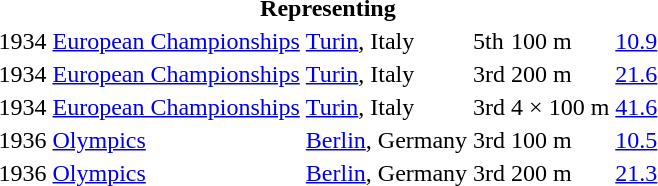<table>
<tr>
<th colspan="6">Representing </th>
</tr>
<tr>
<td>1934</td>
<td><a href='#'>European Championships</a></td>
<td><a href='#'>Turin</a>, Italy</td>
<td>5th</td>
<td>100 m</td>
<td><a href='#'>10.9</a></td>
</tr>
<tr>
<td>1934</td>
<td><a href='#'>European Championships</a></td>
<td><a href='#'>Turin</a>, Italy</td>
<td>3rd</td>
<td>200 m</td>
<td><a href='#'>21.6</a></td>
</tr>
<tr>
<td>1934</td>
<td><a href='#'>European Championships</a></td>
<td><a href='#'>Turin</a>, Italy</td>
<td>3rd</td>
<td>4 × 100 m</td>
<td><a href='#'>41.6</a></td>
</tr>
<tr>
<td>1936</td>
<td><a href='#'>Olympics</a></td>
<td><a href='#'>Berlin</a>, Germany</td>
<td>3rd</td>
<td>100 m</td>
<td><a href='#'>10.5</a></td>
</tr>
<tr>
<td>1936</td>
<td><a href='#'>Olympics</a></td>
<td><a href='#'>Berlin</a>, Germany</td>
<td>3rd</td>
<td>200 m</td>
<td><a href='#'>21.3</a></td>
</tr>
</table>
